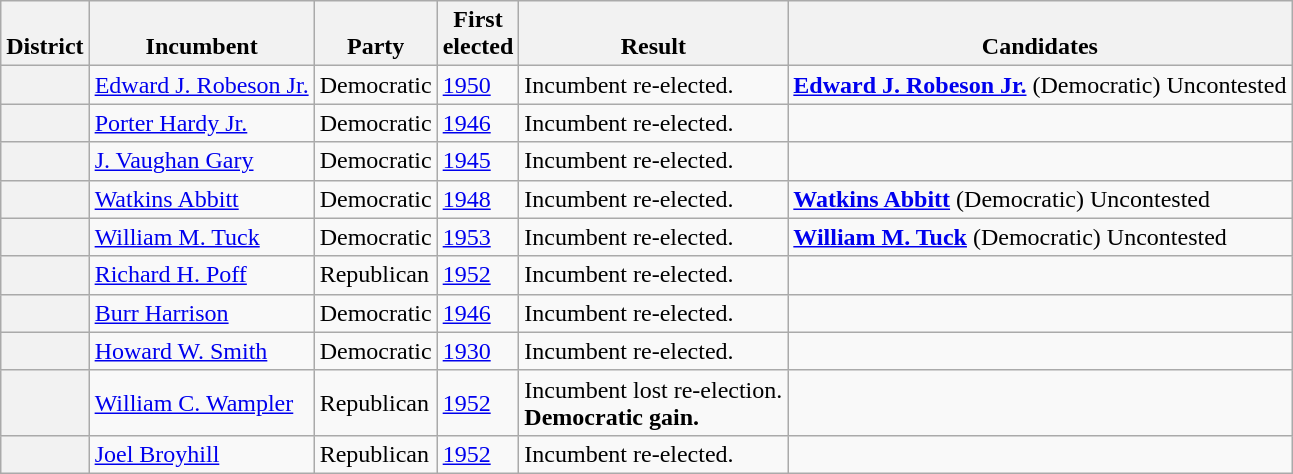<table class=wikitable>
<tr valign=bottom>
<th>District</th>
<th>Incumbent</th>
<th>Party</th>
<th>First<br>elected</th>
<th>Result</th>
<th>Candidates</th>
</tr>
<tr>
<th></th>
<td><a href='#'>Edward J. Robeson Jr.</a></td>
<td>Democratic</td>
<td><a href='#'>1950</a></td>
<td>Incumbent re-elected.</td>
<td nowrap> <strong><a href='#'>Edward J. Robeson Jr.</a></strong> (Democratic) Uncontested</td>
</tr>
<tr>
<th></th>
<td><a href='#'>Porter Hardy Jr.</a></td>
<td>Democratic</td>
<td><a href='#'>1946</a></td>
<td>Incumbent re-elected.</td>
<td nowrap></td>
</tr>
<tr>
<th></th>
<td><a href='#'>J. Vaughan Gary</a></td>
<td>Democratic</td>
<td><a href='#'>1945</a></td>
<td>Incumbent re-elected.</td>
<td nowrap></td>
</tr>
<tr>
<th></th>
<td><a href='#'>Watkins Abbitt</a></td>
<td>Democratic</td>
<td><a href='#'>1948</a></td>
<td>Incumbent re-elected.</td>
<td nowrap> <strong><a href='#'>Watkins Abbitt</a></strong> (Democratic) Uncontested</td>
</tr>
<tr>
<th></th>
<td><a href='#'>William M. Tuck</a></td>
<td>Democratic</td>
<td><a href='#'>1953</a></td>
<td>Incumbent re-elected.</td>
<td nowrap> <strong><a href='#'>William M. Tuck</a></strong> (Democratic) Uncontested</td>
</tr>
<tr>
<th></th>
<td><a href='#'>Richard H. Poff</a></td>
<td>Republican</td>
<td><a href='#'>1952</a></td>
<td>Incumbent re-elected.</td>
<td nowrap></td>
</tr>
<tr>
<th></th>
<td><a href='#'>Burr Harrison</a></td>
<td>Democratic</td>
<td><a href='#'>1946</a></td>
<td>Incumbent re-elected.</td>
<td nowrap></td>
</tr>
<tr>
<th></th>
<td><a href='#'>Howard W. Smith</a></td>
<td>Democratic</td>
<td><a href='#'>1930</a></td>
<td>Incumbent re-elected.</td>
<td nowrap></td>
</tr>
<tr>
<th></th>
<td><a href='#'>William C. Wampler</a></td>
<td>Republican</td>
<td><a href='#'>1952</a></td>
<td>Incumbent lost re-election.<br><strong>Democratic gain.</strong></td>
<td nowrap></td>
</tr>
<tr>
<th></th>
<td><a href='#'>Joel Broyhill</a></td>
<td>Republican</td>
<td><a href='#'>1952</a></td>
<td>Incumbent re-elected.</td>
<td nowrap></td>
</tr>
</table>
